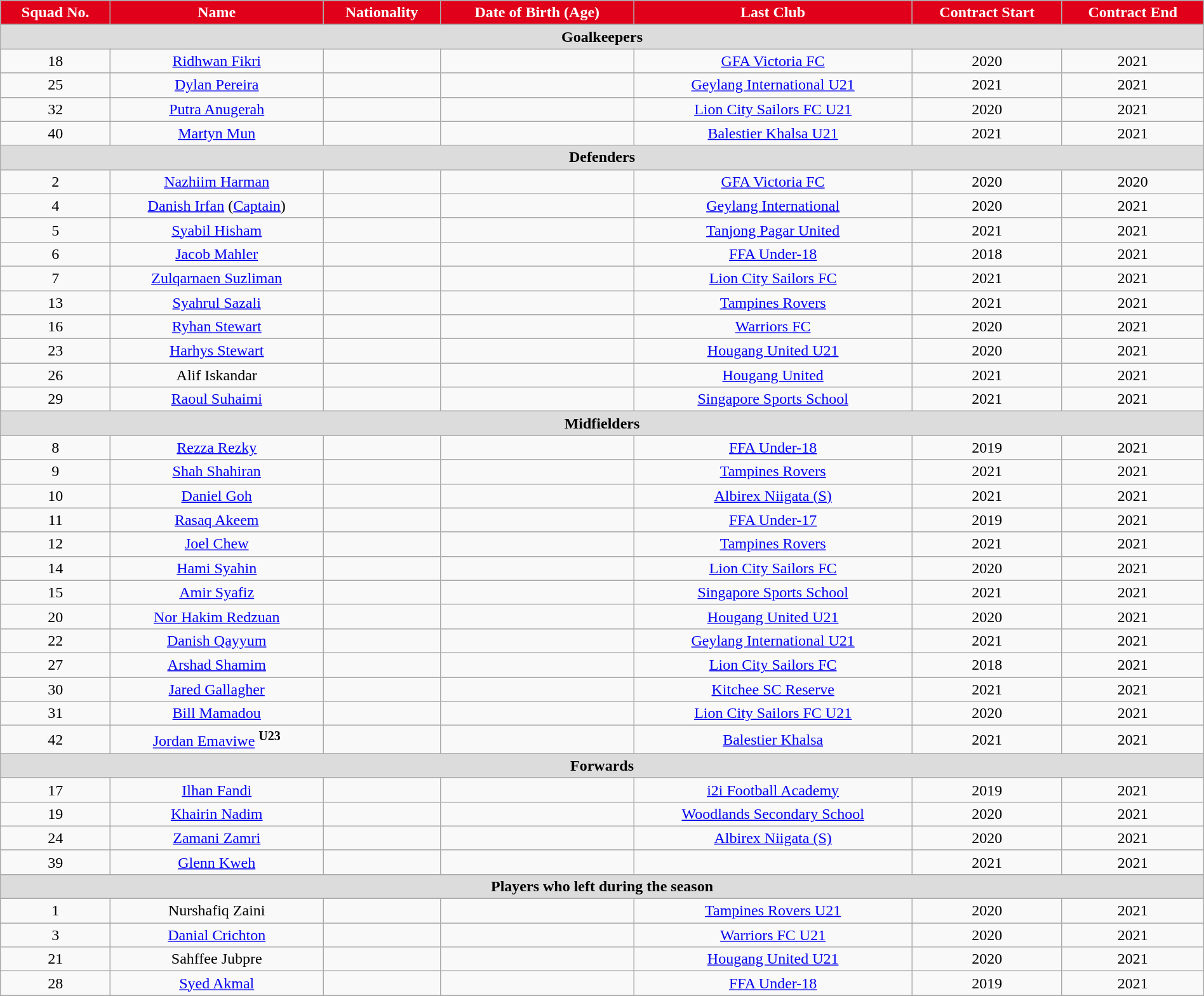<table class="wikitable" style="text-align:center; font-size:100%; width:100%;">
<tr>
<th style="background:#e1001a; color:white; text-align:center;">Squad No.</th>
<th style="background:#e1001a; color:white; text-align:center;">Name</th>
<th style="background:#e1001a; color:white; text-align:center;">Nationality</th>
<th style="background:#e1001a; color:white; text-align:center;">Date of Birth (Age)</th>
<th style="background:#e1001a; color:white; text-align:center;">Last Club</th>
<th style="background:#e1001a; color:white; text-align:center;">Contract Start</th>
<th style="background:#e1001a; color:white; text-align:center;">Contract End</th>
</tr>
<tr>
<th colspan="7" style="background:#dcdcdc; text-align:center">Goalkeepers</th>
</tr>
<tr>
<td>18</td>
<td><a href='#'>Ridhwan Fikri</a></td>
<td></td>
<td></td>
<td> <a href='#'>GFA Victoria FC</a></td>
<td>2020</td>
<td>2021</td>
</tr>
<tr>
<td>25</td>
<td><a href='#'>Dylan Pereira</a></td>
<td></td>
<td></td>
<td> <a href='#'>Geylang International U21</a></td>
<td>2021</td>
<td>2021</td>
</tr>
<tr>
<td>32</td>
<td><a href='#'>Putra Anugerah</a></td>
<td></td>
<td></td>
<td> <a href='#'>Lion City Sailors FC U21</a></td>
<td>2020</td>
<td>2021</td>
</tr>
<tr>
<td>40</td>
<td><a href='#'>Martyn Mun</a></td>
<td></td>
<td></td>
<td> <a href='#'>Balestier Khalsa U21</a></td>
<td>2021</td>
<td>2021</td>
</tr>
<tr>
<th colspan="7" style="background:#dcdcdc; text-align:center">Defenders</th>
</tr>
<tr>
<td>2</td>
<td><a href='#'>Nazhiim Harman</a></td>
<td></td>
<td></td>
<td> <a href='#'>GFA Victoria FC</a></td>
<td>2020</td>
<td>2020</td>
</tr>
<tr>
<td>4</td>
<td><a href='#'>Danish Irfan</a> (<a href='#'>Captain</a>)</td>
<td></td>
<td></td>
<td> <a href='#'>Geylang International</a></td>
<td>2020</td>
<td>2021</td>
</tr>
<tr>
<td>5</td>
<td><a href='#'>Syabil Hisham</a></td>
<td></td>
<td></td>
<td> <a href='#'>Tanjong Pagar United</a></td>
<td>2021</td>
<td>2021</td>
</tr>
<tr>
<td>6</td>
<td><a href='#'>Jacob Mahler</a></td>
<td> </td>
<td></td>
<td> <a href='#'>FFA Under-18</a></td>
<td>2018</td>
<td>2021</td>
</tr>
<tr>
<td>7</td>
<td><a href='#'>Zulqarnaen Suzliman</a></td>
<td></td>
<td></td>
<td> <a href='#'>Lion City Sailors FC</a></td>
<td>2021</td>
<td>2021</td>
</tr>
<tr>
<td>13</td>
<td><a href='#'>Syahrul Sazali</a></td>
<td></td>
<td></td>
<td> <a href='#'>Tampines Rovers</a></td>
<td>2021</td>
<td>2021</td>
</tr>
<tr>
<td>16</td>
<td><a href='#'>Ryhan Stewart</a></td>
<td> </td>
<td></td>
<td> <a href='#'>Warriors FC</a></td>
<td>2020</td>
<td>2021</td>
</tr>
<tr>
<td>23</td>
<td><a href='#'>Harhys Stewart</a></td>
<td></td>
<td></td>
<td> <a href='#'>Hougang United U21</a></td>
<td>2020</td>
<td>2021</td>
</tr>
<tr>
<td>26</td>
<td>Alif Iskandar</td>
<td></td>
<td></td>
<td> <a href='#'>Hougang United</a></td>
<td>2021</td>
<td>2021</td>
</tr>
<tr>
<td>29</td>
<td><a href='#'>Raoul Suhaimi</a></td>
<td></td>
<td></td>
<td> <a href='#'>Singapore Sports School</a></td>
<td>2021</td>
<td>2021</td>
</tr>
<tr>
<th colspan="7" style="background:#dcdcdc; text-align:center">Midfielders</th>
</tr>
<tr>
<td>8</td>
<td><a href='#'>Rezza Rezky</a></td>
<td></td>
<td></td>
<td> <a href='#'>FFA Under-18</a></td>
<td>2019</td>
<td>2021</td>
</tr>
<tr>
<td>9</td>
<td><a href='#'>Shah Shahiran</a></td>
<td></td>
<td></td>
<td> <a href='#'>Tampines Rovers</a></td>
<td>2021</td>
<td>2021</td>
</tr>
<tr>
<td>10</td>
<td><a href='#'>Daniel Goh</a></td>
<td></td>
<td></td>
<td> <a href='#'>Albirex Niigata (S) </a></td>
<td>2021</td>
<td>2021</td>
</tr>
<tr>
<td>11</td>
<td><a href='#'>Rasaq Akeem</a></td>
<td></td>
<td></td>
<td> <a href='#'>FFA Under-17</a></td>
<td>2019</td>
<td>2021</td>
</tr>
<tr>
<td>12</td>
<td><a href='#'>Joel Chew</a></td>
<td></td>
<td></td>
<td> <a href='#'>Tampines Rovers</a></td>
<td>2021</td>
<td>2021</td>
</tr>
<tr>
<td>14</td>
<td><a href='#'>Hami Syahin</a></td>
<td></td>
<td></td>
<td> <a href='#'>Lion City Sailors FC</a></td>
<td>2020</td>
<td>2021</td>
</tr>
<tr>
<td>15</td>
<td><a href='#'>Amir Syafiz</a></td>
<td></td>
<td></td>
<td> <a href='#'>Singapore Sports School</a></td>
<td>2021</td>
<td>2021</td>
</tr>
<tr>
<td>20</td>
<td><a href='#'>Nor Hakim Redzuan</a></td>
<td></td>
<td></td>
<td> <a href='#'>Hougang United U21</a></td>
<td>2020</td>
<td>2021</td>
</tr>
<tr>
<td>22</td>
<td><a href='#'>Danish Qayyum</a></td>
<td></td>
<td></td>
<td> <a href='#'>Geylang International U21</a></td>
<td>2021</td>
<td>2021</td>
</tr>
<tr>
<td>27</td>
<td><a href='#'>Arshad Shamim</a></td>
<td></td>
<td></td>
<td> <a href='#'>Lion City Sailors FC</a></td>
<td>2018</td>
<td>2021</td>
</tr>
<tr>
<td>30</td>
<td><a href='#'>Jared Gallagher</a></td>
<td></td>
<td></td>
<td> <a href='#'>Kitchee SC Reserve</a></td>
<td>2021</td>
<td>2021</td>
</tr>
<tr>
<td>31</td>
<td><a href='#'>Bill Mamadou</a></td>
<td></td>
<td></td>
<td> <a href='#'>Lion City Sailors FC U21</a></td>
<td>2020</td>
<td>2021</td>
</tr>
<tr>
<td>42</td>
<td><a href='#'>Jordan Emaviwe</a> <sup><strong>U23</strong></sup></td>
<td></td>
<td></td>
<td> <a href='#'>Balestier Khalsa</a></td>
<td>2021</td>
<td>2021</td>
</tr>
<tr>
<th colspan="7" style="background:#dcdcdc; text-align:center">Forwards</th>
</tr>
<tr>
<td>17</td>
<td><a href='#'>Ilhan Fandi</a></td>
<td></td>
<td></td>
<td> <a href='#'>i2i Football Academy</a></td>
<td>2019</td>
<td>2021</td>
</tr>
<tr>
<td>19</td>
<td><a href='#'>Khairin Nadim</a></td>
<td></td>
<td></td>
<td> <a href='#'>Woodlands Secondary School</a></td>
<td>2020</td>
<td>2021</td>
</tr>
<tr>
<td>24</td>
<td><a href='#'>Zamani Zamri</a></td>
<td></td>
<td></td>
<td> <a href='#'>Albirex Niigata (S) </a></td>
<td>2020</td>
<td>2021</td>
</tr>
<tr>
<td>39</td>
<td><a href='#'>Glenn Kweh</a></td>
<td></td>
<td></td>
<td></td>
<td>2021</td>
<td>2021</td>
</tr>
<tr>
<th colspan="7" style="background:#dcdcdc; text-align:center">Players who left during the season</th>
</tr>
<tr>
<td>1</td>
<td>Nurshafiq Zaini</td>
<td></td>
<td></td>
<td> <a href='#'>Tampines Rovers U21</a></td>
<td>2020</td>
<td>2021</td>
</tr>
<tr>
<td>3</td>
<td><a href='#'>Danial Crichton</a></td>
<td></td>
<td></td>
<td> <a href='#'>Warriors FC U21</a></td>
<td>2020</td>
<td>2021</td>
</tr>
<tr>
<td>21</td>
<td>Sahffee Jubpre</td>
<td></td>
<td></td>
<td> <a href='#'>Hougang United U21</a></td>
<td>2020</td>
<td>2021</td>
</tr>
<tr>
<td>28</td>
<td><a href='#'>Syed Akmal</a></td>
<td></td>
<td></td>
<td> <a href='#'>FFA Under-18</a></td>
<td>2019</td>
<td>2021</td>
</tr>
<tr>
</tr>
</table>
